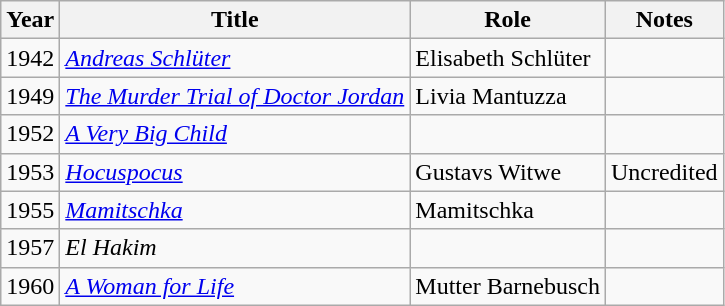<table class="wikitable">
<tr>
<th>Year</th>
<th>Title</th>
<th>Role</th>
<th>Notes</th>
</tr>
<tr>
<td>1942</td>
<td><em><a href='#'>Andreas Schlüter</a></em></td>
<td>Elisabeth Schlüter</td>
<td></td>
</tr>
<tr>
<td>1949</td>
<td><em><a href='#'>The Murder Trial of Doctor Jordan</a></em></td>
<td>Livia Mantuzza</td>
<td></td>
</tr>
<tr>
<td>1952</td>
<td><em><a href='#'>A Very Big Child</a></em></td>
<td></td>
<td></td>
</tr>
<tr>
<td>1953</td>
<td><em><a href='#'>Hocuspocus</a></em></td>
<td>Gustavs Witwe</td>
<td>Uncredited</td>
</tr>
<tr>
<td>1955</td>
<td><em><a href='#'>Mamitschka</a></em></td>
<td>Mamitschka</td>
<td></td>
</tr>
<tr>
<td>1957</td>
<td><em>El Hakim</em></td>
<td></td>
<td></td>
</tr>
<tr>
<td>1960</td>
<td><em><a href='#'>A Woman for Life</a></em></td>
<td>Mutter Barnebusch</td>
<td></td>
</tr>
</table>
